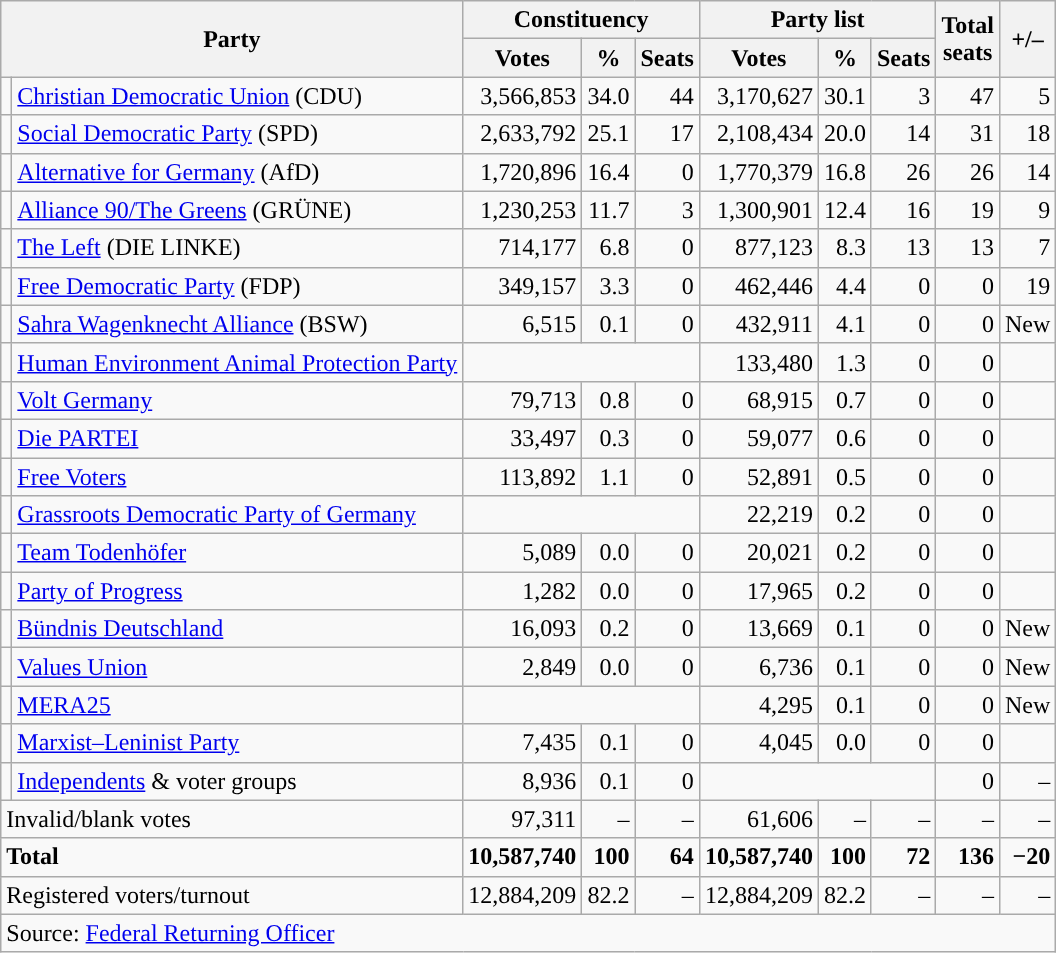<table class="wikitable" style="text-align:right">
<tr>
<th colspan="2" rowspan="2">Party</th>
<th colspan="3">Constituency</th>
<th colspan="3">Party list</th>
<th rowspan="2">Total<br>seats</th>
<th rowspan="2">+/–</th>
</tr>
<tr>
<th>Votes</th>
<th>%</th>
<th>Seats</th>
<th>Votes</th>
<th>%</th>
<th>Seats</th>
</tr>
<tr>
<td></td>
<td align="left"><a href='#'>Christian Democratic Union</a> (CDU)</td>
<td>3,566,853</td>
<td>34.0</td>
<td>44</td>
<td>3,170,627</td>
<td>30.1</td>
<td>3</td>
<td>47</td>
<td> 5</td>
</tr>
<tr>
<td></td>
<td align="left"><a href='#'>Social Democratic Party</a> (SPD)</td>
<td>2,633,792</td>
<td>25.1</td>
<td>17</td>
<td>2,108,434</td>
<td>20.0</td>
<td>14</td>
<td>31</td>
<td> 18</td>
</tr>
<tr>
<td></td>
<td align="left"><a href='#'>Alternative for Germany</a> (AfD)</td>
<td>1,720,896</td>
<td>16.4</td>
<td>0</td>
<td>1,770,379</td>
<td>16.8</td>
<td>26</td>
<td>26</td>
<td> 14</td>
</tr>
<tr>
<td></td>
<td align="left"><a href='#'>Alliance 90/The Greens</a> (GRÜNE)</td>
<td>1,230,253</td>
<td>11.7</td>
<td>3</td>
<td>1,300,901</td>
<td>12.4</td>
<td>16</td>
<td>19</td>
<td> 9</td>
</tr>
<tr>
<td></td>
<td align="left"><a href='#'>The Left</a> (DIE LINKE)</td>
<td>714,177</td>
<td>6.8</td>
<td>0</td>
<td>877,123</td>
<td>8.3</td>
<td>13</td>
<td>13</td>
<td> 7</td>
</tr>
<tr>
<td></td>
<td align="left"><a href='#'>Free Democratic Party</a> (FDP)</td>
<td>349,157</td>
<td>3.3</td>
<td>0</td>
<td>462,446</td>
<td>4.4</td>
<td>0</td>
<td>0</td>
<td> 19</td>
</tr>
<tr>
<td style="background-color:"></td>
<td align="left"><a href='#'>Sahra Wagenknecht Alliance</a> (BSW)</td>
<td>6,515</td>
<td>0.1</td>
<td>0</td>
<td>432,911</td>
<td>4.1</td>
<td>0</td>
<td>0</td>
<td>New</td>
</tr>
<tr>
<td style="background-color:"></td>
<td align="left"><a href='#'>Human Environment Animal Protection Party</a></td>
<td colspan="3"></td>
<td>133,480</td>
<td>1.3</td>
<td>0</td>
<td>0</td>
<td></td>
</tr>
<tr>
<td style="background-color:"></td>
<td align="left"><a href='#'>Volt Germany</a></td>
<td>79,713</td>
<td>0.8</td>
<td>0</td>
<td>68,915</td>
<td>0.7</td>
<td>0</td>
<td>0</td>
<td></td>
</tr>
<tr>
<td style="background-color:"></td>
<td align="left"><a href='#'>Die PARTEI</a></td>
<td>33,497</td>
<td>0.3</td>
<td>0</td>
<td>59,077</td>
<td>0.6</td>
<td>0</td>
<td>0</td>
<td></td>
</tr>
<tr>
<td style="background-color:"></td>
<td align="left"><a href='#'>Free Voters</a></td>
<td>113,892</td>
<td>1.1</td>
<td>0</td>
<td>52,891</td>
<td>0.5</td>
<td>0</td>
<td>0</td>
<td></td>
</tr>
<tr>
<td style="background-color:"></td>
<td align="left"><a href='#'>Grassroots Democratic Party of Germany</a></td>
<td colspan="3"></td>
<td>22,219</td>
<td>0.2</td>
<td>0</td>
<td>0</td>
<td></td>
</tr>
<tr>
<td style="background-color:"></td>
<td align="left"><a href='#'>Team Todenhöfer</a></td>
<td>5,089</td>
<td>0.0</td>
<td>0</td>
<td>20,021</td>
<td>0.2</td>
<td>0</td>
<td>0</td>
<td></td>
</tr>
<tr>
<td style="background-color:"></td>
<td align="left"><a href='#'>Party of Progress</a></td>
<td>1,282</td>
<td>0.0</td>
<td>0</td>
<td>17,965</td>
<td>0.2</td>
<td>0</td>
<td>0</td>
<td></td>
</tr>
<tr>
<td style="background-color:"></td>
<td align="left"><a href='#'>Bündnis Deutschland</a></td>
<td>16,093</td>
<td>0.2</td>
<td>0</td>
<td>13,669</td>
<td>0.1</td>
<td>0</td>
<td>0</td>
<td>New</td>
</tr>
<tr>
<td style="background-color:"></td>
<td align="left"><a href='#'>Values Union</a></td>
<td>2,849</td>
<td>0.0</td>
<td>0</td>
<td>6,736</td>
<td>0.1</td>
<td>0</td>
<td>0</td>
<td>New</td>
</tr>
<tr>
<td style="background-color:"></td>
<td align="left"><a href='#'>MERA25</a></td>
<td colspan="3"></td>
<td>4,295</td>
<td>0.1</td>
<td>0</td>
<td>0</td>
<td>New</td>
</tr>
<tr>
<td style="background-color:"></td>
<td align="left"><a href='#'>Marxist–Leninist Party</a></td>
<td>7,435</td>
<td>0.1</td>
<td>0</td>
<td>4,045</td>
<td>0.0</td>
<td>0</td>
<td>0</td>
<td></td>
</tr>
<tr>
<td style="background-color:"></td>
<td align="left"><a href='#'>Independents</a> & voter groups</td>
<td>8,936</td>
<td>0.1</td>
<td>0</td>
<td colspan="3"></td>
<td>0</td>
<td>–</td>
</tr>
<tr>
<td colspan="2" align="left">Invalid/blank votes</td>
<td>97,311</td>
<td>–</td>
<td>–</td>
<td>61,606</td>
<td>–</td>
<td>–</td>
<td>–</td>
<td>–</td>
</tr>
<tr>
<td colspan="2" align="left"><strong>Total</strong></td>
<td><strong>10,587,740</strong></td>
<td><strong>100</strong></td>
<td><strong>64</strong></td>
<td><strong>10,587,740</strong></td>
<td><strong>100</strong></td>
<td><strong>72</strong></td>
<td><strong>136</strong></td>
<td><strong>−20</strong></td>
</tr>
<tr>
<td colspan="2" align="left">Registered voters/turnout</td>
<td>12,884,209</td>
<td>82.2</td>
<td>–</td>
<td>12,884,209</td>
<td>82.2</td>
<td>–</td>
<td>–</td>
<td>–</td>
</tr>
<tr>
<td colspan="10" align="left">Source: <a href='#'>Federal Returning Officer</a></td>
</tr>
</table>
